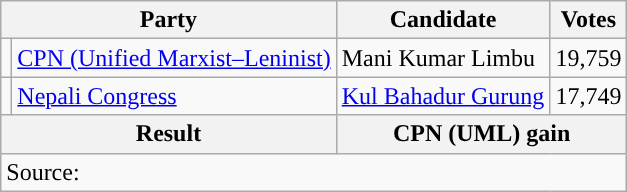<table class="wikitable">
<tr>
<th colspan="2">Party</th>
<th>Candidate</th>
<th>Votes</th>
</tr>
<tr>
<td style="background-color:"></td>
<td><a href='#'>CPN (Unified Marxist–Leninist)</a></td>
<td>Mani Kumar Limbu</td>
<td>19,759</td>
</tr>
<tr>
<td style="background-color:"></td>
<td><a href='#'>Nepali Congress</a></td>
<td><a href='#'>Kul Bahadur Gurung</a></td>
<td>17,749</td>
</tr>
<tr>
<th colspan="2">Result</th>
<th colspan="2">CPN (UML) gain</th>
</tr>
<tr>
<td colspan="4">Source: </td>
</tr>
</table>
